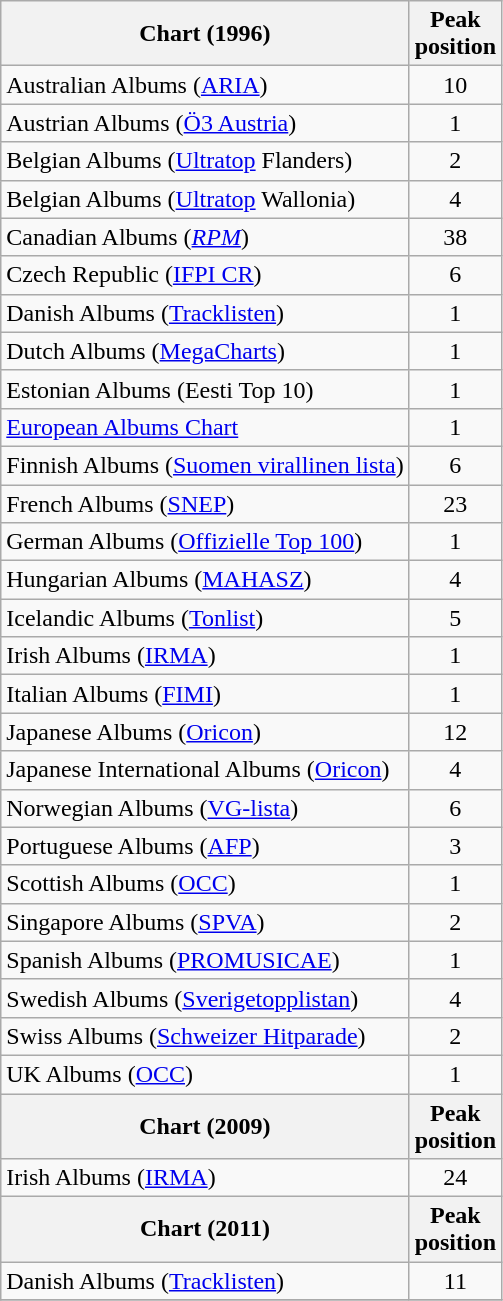<table class="wikitable sortable">
<tr>
<th>Chart (1996)</th>
<th>Peak<br>position</th>
</tr>
<tr>
<td>Australian Albums (<a href='#'>ARIA</a>)</td>
<td align="center">10</td>
</tr>
<tr>
<td>Austrian Albums (<a href='#'>Ö3 Austria</a>)</td>
<td align="center">1</td>
</tr>
<tr>
<td>Belgian Albums (<a href='#'>Ultratop</a> Flanders)</td>
<td align="center">2</td>
</tr>
<tr>
<td>Belgian Albums (<a href='#'>Ultratop</a> Wallonia)</td>
<td align="center">4</td>
</tr>
<tr>
<td>Canadian Albums (<em><a href='#'>RPM</a></em>)</td>
<td align="center">38</td>
</tr>
<tr>
<td>Czech Republic (<a href='#'>IFPI CR</a>)</td>
<td style="text-align:center;">6</td>
</tr>
<tr>
<td>Danish Albums (<a href='#'>Tracklisten</a>)</td>
<td align="center">1</td>
</tr>
<tr>
<td>Dutch Albums (<a href='#'>MegaCharts</a>)</td>
<td align="center">1</td>
</tr>
<tr>
<td>Estonian Albums (Eesti Top 10)</td>
<td align="center">1</td>
</tr>
<tr>
<td><a href='#'>European Albums Chart</a></td>
<td align="center">1</td>
</tr>
<tr>
<td>Finnish Albums (<a href='#'>Suomen virallinen lista</a>)</td>
<td align="center">6</td>
</tr>
<tr>
<td>French Albums (<a href='#'>SNEP</a>)</td>
<td align="center">23</td>
</tr>
<tr>
<td>German Albums (<a href='#'>Offizielle Top 100</a>)</td>
<td align="center">1</td>
</tr>
<tr>
<td>Hungarian Albums (<a href='#'>MAHASZ</a>)</td>
<td align="center">4</td>
</tr>
<tr>
<td>Icelandic Albums (<a href='#'>Tonlist</a>)</td>
<td align="center">5</td>
</tr>
<tr>
<td>Irish Albums (<a href='#'>IRMA</a>)</td>
<td align="center">1</td>
</tr>
<tr>
<td>Italian Albums (<a href='#'>FIMI</a>)</td>
<td align="center">1</td>
</tr>
<tr>
<td>Japanese Albums (<a href='#'>Oricon</a>)</td>
<td align="center">12</td>
</tr>
<tr>
<td>Japanese International Albums (<a href='#'>Oricon</a>)</td>
<td align="center">4</td>
</tr>
<tr>
<td>Norwegian Albums (<a href='#'>VG-lista</a>)</td>
<td align="center">6</td>
</tr>
<tr>
<td>Portuguese Albums (<a href='#'>AFP</a>)</td>
<td align="center">3</td>
</tr>
<tr>
<td>Scottish Albums (<a href='#'>OCC</a>)</td>
<td align="center">1</td>
</tr>
<tr>
<td>Singapore Albums (<a href='#'>SPVA</a>)</td>
<td align="center">2</td>
</tr>
<tr>
<td>Spanish Albums (<a href='#'>PROMUSICAE</a>)</td>
<td align="center">1</td>
</tr>
<tr>
<td>Swedish Albums (<a href='#'>Sverigetopplistan</a>)</td>
<td align="center">4</td>
</tr>
<tr>
<td>Swiss Albums (<a href='#'>Schweizer Hitparade</a>)</td>
<td align="center">2</td>
</tr>
<tr>
<td>UK Albums (<a href='#'>OCC</a>)</td>
<td align="center">1</td>
</tr>
<tr>
<th align="left">Chart (2009)</th>
<th align="left">Peak<br>position</th>
</tr>
<tr>
<td>Irish Albums (<a href='#'>IRMA</a>)</td>
<td align="center">24</td>
</tr>
<tr>
<th>Chart (2011)</th>
<th align="left">Peak<br>position</th>
</tr>
<tr>
<td>Danish Albums (<a href='#'>Tracklisten</a>)</td>
<td align="center">11</td>
</tr>
<tr>
</tr>
</table>
